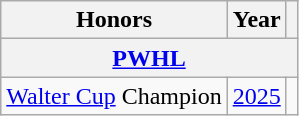<table class="wikitable">
<tr>
<th>Honors</th>
<th>Year</th>
<th></th>
</tr>
<tr>
<th colspan="3"><a href='#'>PWHL</a></th>
</tr>
<tr>
<td><a href='#'>Walter Cup</a> Champion</td>
<td><a href='#'>2025</a></td>
<td></td>
</tr>
</table>
